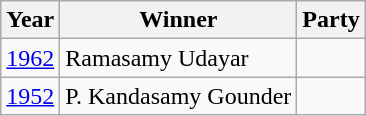<table class="wikitable sortable">
<tr>
<th>Year</th>
<th>Winner</th>
<th colspan=2>Party</th>
</tr>
<tr>
<td><a href='#'>1962</a></td>
<td>Ramasamy Udayar</td>
<td></td>
</tr>
<tr>
<td><a href='#'>1952</a></td>
<td>P. Kandasamy Gounder</td>
<td></td>
</tr>
</table>
